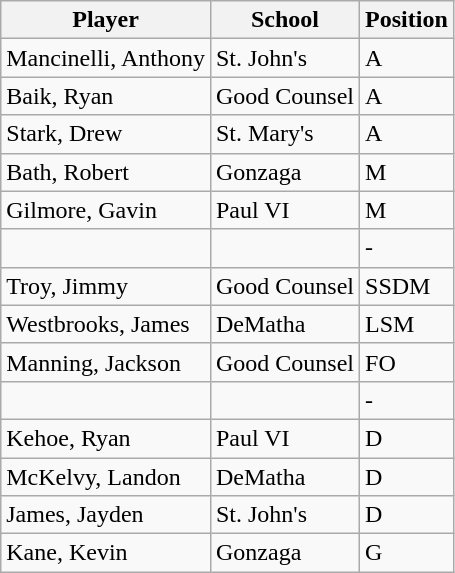<table class="wikitable sortable">
<tr>
<th>Player</th>
<th>School</th>
<th>Position</th>
</tr>
<tr>
<td>Mancinelli, Anthony</td>
<td>St. John's</td>
<td>A</td>
</tr>
<tr>
<td>Baik, Ryan</td>
<td>Good Counsel</td>
<td>A</td>
</tr>
<tr>
<td>Stark, Drew</td>
<td>St. Mary's</td>
<td>A</td>
</tr>
<tr>
<td>Bath, Robert</td>
<td>Gonzaga</td>
<td>M</td>
</tr>
<tr>
<td>Gilmore, Gavin</td>
<td>Paul VI</td>
<td>M</td>
</tr>
<tr>
<td></td>
<td></td>
<td>-</td>
</tr>
<tr>
<td>Troy, Jimmy</td>
<td>Good Counsel</td>
<td>SSDM</td>
</tr>
<tr>
<td>Westbrooks, James</td>
<td>DeMatha</td>
<td>LSM</td>
</tr>
<tr>
<td>Manning, Jackson</td>
<td>Good Counsel</td>
<td>FO</td>
</tr>
<tr>
<td></td>
<td></td>
<td>-</td>
</tr>
<tr>
<td>Kehoe, Ryan</td>
<td>Paul VI</td>
<td>D</td>
</tr>
<tr>
<td>McKelvy, Landon</td>
<td>DeMatha</td>
<td>D</td>
</tr>
<tr>
<td>James, Jayden</td>
<td>St. John's</td>
<td>D</td>
</tr>
<tr>
<td>Kane, Kevin</td>
<td>Gonzaga</td>
<td>G</td>
</tr>
</table>
